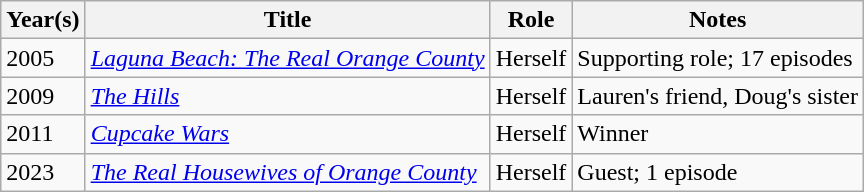<table class="wikitable">
<tr>
<th>Year(s)</th>
<th>Title</th>
<th>Role</th>
<th>Notes</th>
</tr>
<tr>
<td>2005</td>
<td><em><a href='#'>Laguna Beach: The Real Orange County</a></em></td>
<td>Herself</td>
<td>Supporting role; 17 episodes</td>
</tr>
<tr>
<td>2009</td>
<td><em><a href='#'>The Hills</a></em></td>
<td>Herself</td>
<td>Lauren's friend, Doug's sister</td>
</tr>
<tr>
<td>2011</td>
<td><em><a href='#'>Cupcake Wars</a></em></td>
<td>Herself</td>
<td>Winner</td>
</tr>
<tr>
<td>2023</td>
<td><em><a href='#'>The Real Housewives of Orange County</a></em></td>
<td>Herself</td>
<td>Guest; 1 episode</td>
</tr>
</table>
